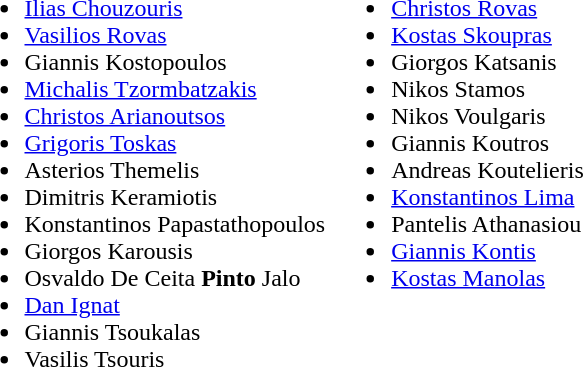<table>
<tr style="vertical-align: top;">
<td><br><ul><li> <a href='#'>Ilias Chouzouris</a></li><li> <a href='#'>Vasilios Rovas</a></li><li> Giannis Kostopoulos</li><li> <a href='#'>Michalis Tzormbatzakis</a></li><li> <a href='#'>Christos Arianoutsos</a></li><li> <a href='#'>Grigoris Toskas</a></li><li> Asterios Themelis</li><li> Dimitris Keramiotis</li><li> Konstantinos Papastathopoulos</li><li> Giorgos Karousis</li><li> Osvaldo De Ceita <strong>Pinto</strong> Jalo</li><li> <a href='#'>Dan Ignat</a></li><li> Giannis Tsoukalas</li><li> Vasilis Tsouris</li></ul></td>
<td><br><ul><li> <a href='#'>Christos Rovas</a></li><li> <a href='#'>Kostas Skoupras</a></li><li> Giorgos Katsanis</li><li> Nikos Stamos</li><li> Nikos Voulgaris</li><li> Giannis Koutros</li><li> Andreas Koutelieris</li><li> <a href='#'>Konstantinos Lima</a></li><li> Pantelis Athanasiou</li><li>  <a href='#'>Giannis Kontis</a></li><li> <a href='#'>Kostas Manolas</a></li></ul></td>
</tr>
</table>
